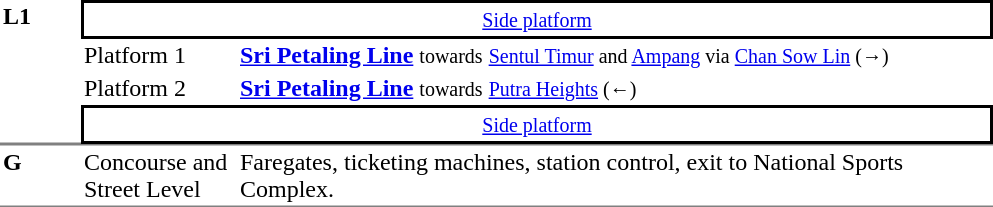<table border=0 cellspacing=0 cellpadding=2>
<tr>
<td valign="top" style="border-bottom:solid 1px gray;" rowspan="5"><strong>L1</strong></td>
</tr>
<tr>
<td style="border-top:solid 2px black;border-right:solid 2px black;border-left:solid 2px black;border-bottom:solid 2px black;text-align:center;" colspan=2><small><a href='#'>Side platform</a></small></td>
</tr>
<tr>
<td>Platform 1</td>
<td><strong><span><a href='#'>Sri Petaling Line</a>  </span></strong><small>towards</small>  <small><a href='#'>Sentul Timur</a> and  <a href='#'>Ampang</a> via  <a href='#'>Chan Sow Lin</a> (→)</small></td>
</tr>
<tr>
<td>Platform 2</td>
<td><strong><span><a href='#'>Sri Petaling Line</a></span></strong> <small>towards</small>  <small><a href='#'>Putra Heights</a> (←)</small></td>
</tr>
<tr>
<td style="border-top:solid 2px black;border-right:solid 2px black;border-left:solid 2px black;border-bottom:solid 2px black;text-align:center;" colspan=2><small><a href='#'>Side platform</a></small></td>
</tr>
<tr>
<td style="border-top:solid 1px gray;border-bottom:solid 1px gray;" width=50 valign=top><strong>G</strong></td>
<td style="border-top:solid 1px gray;border-bottom:solid 1px gray;" width=100 valign=top>Concourse and Street Level</td>
<td style="border-top:solid 1px gray;border-bottom:solid 1px gray;" width=500 valign=top>Faregates, ticketing machines, station control, exit to National Sports Complex.</td>
</tr>
</table>
